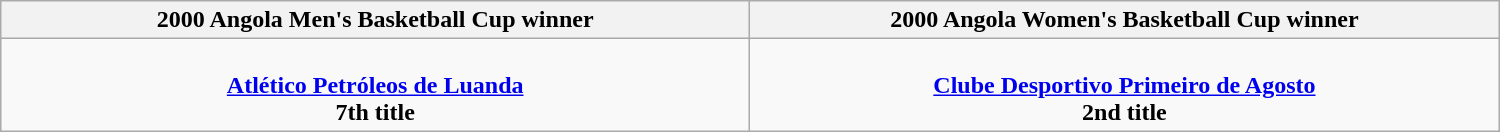<table class=wikitable style="text-align:center; width: 1000px; margin:auto">
<tr>
<th width=600px>2000 Angola Men's Basketball Cup winner</th>
<th width=600px>2000 Angola Women's Basketball Cup winner</th>
</tr>
<tr>
<td><br><strong><a href='#'>Atlético Petróleos de Luanda</a></strong><br><strong>7th title</strong></td>
<td><br><strong><a href='#'>Clube Desportivo Primeiro de Agosto</a></strong><br><strong>2nd title</strong></td>
</tr>
</table>
